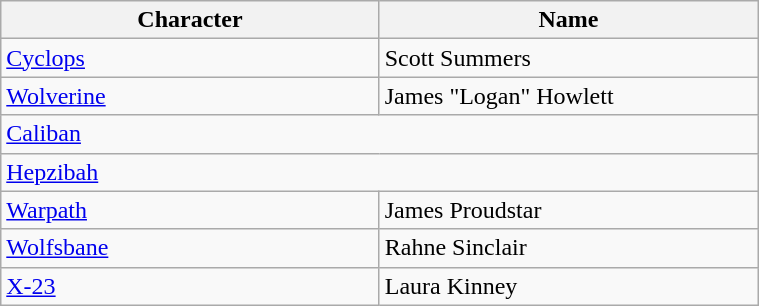<table class="wikitable sortable" style="width:40%;">
<tr>
<th style="width:20%;">Character</th>
<th style="width:20%;">Name</th>
</tr>
<tr>
<td><a href='#'>Cyclops</a></td>
<td>Scott Summers</td>
</tr>
<tr>
<td><a href='#'>Wolverine</a></td>
<td>James "Logan" Howlett</td>
</tr>
<tr>
<td colspan=2><a href='#'>Caliban</a></td>
</tr>
<tr>
<td colspan=2><a href='#'>Hepzibah</a></td>
</tr>
<tr>
<td><a href='#'>Warpath</a></td>
<td>James Proudstar</td>
</tr>
<tr>
<td><a href='#'>Wolfsbane</a></td>
<td>Rahne Sinclair</td>
</tr>
<tr>
<td><a href='#'>X-23</a></td>
<td>Laura Kinney</td>
</tr>
</table>
